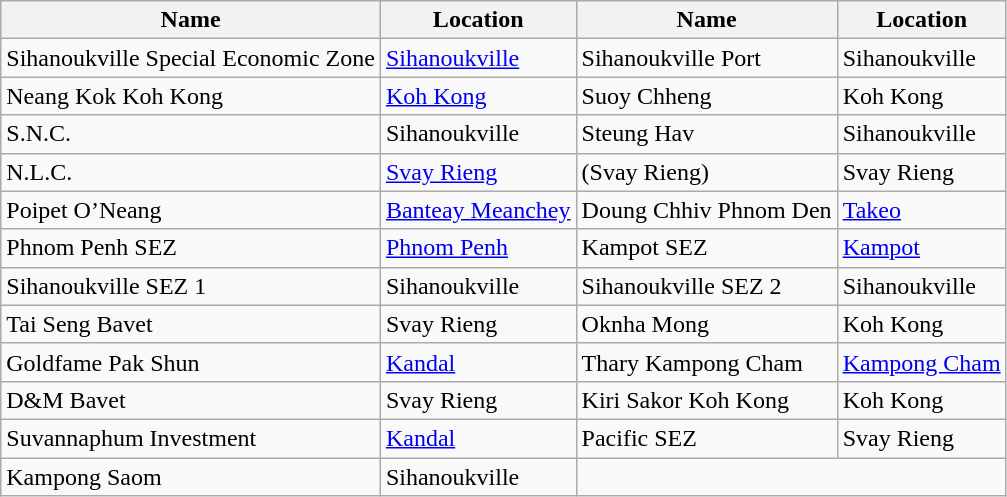<table class="wikitable">
<tr>
<th>Name</th>
<th>Location</th>
<th>Name</th>
<th>Location</th>
</tr>
<tr>
<td>Sihanoukville Special Economic Zone</td>
<td><a href='#'>Sihanoukville</a></td>
<td>Sihanoukville Port</td>
<td>Sihanoukville</td>
</tr>
<tr>
<td>Neang Kok Koh Kong</td>
<td><a href='#'>Koh Kong</a></td>
<td>Suoy Chheng</td>
<td>Koh Kong</td>
</tr>
<tr>
<td>S.N.C.</td>
<td>Sihanoukville</td>
<td>Steung Hav</td>
<td>Sihanoukville</td>
</tr>
<tr>
<td>N.L.C.</td>
<td><a href='#'>Svay Rieng</a></td>
<td>(Svay Rieng)</td>
<td>Svay Rieng</td>
</tr>
<tr>
<td>Poipet O’Neang</td>
<td><a href='#'>Banteay Meanchey</a></td>
<td>Doung Chhiv Phnom Den</td>
<td><a href='#'>Takeo</a></td>
</tr>
<tr>
<td>Phnom Penh SEZ</td>
<td><a href='#'>Phnom Penh</a></td>
<td>Kampot SEZ</td>
<td><a href='#'>Kampot</a></td>
</tr>
<tr>
<td>Sihanoukville SEZ 1</td>
<td>Sihanoukville</td>
<td>Sihanoukville SEZ 2</td>
<td>Sihanoukville</td>
</tr>
<tr>
<td>Tai Seng Bavet</td>
<td>Svay Rieng</td>
<td>Oknha Mong</td>
<td>Koh Kong</td>
</tr>
<tr>
<td>Goldfame Pak Shun</td>
<td><a href='#'>Kandal</a></td>
<td>Thary Kampong Cham</td>
<td><a href='#'>Kampong Cham</a></td>
</tr>
<tr>
<td>D&M Bavet</td>
<td>Svay Rieng</td>
<td>Kiri Sakor Koh Kong</td>
<td>Koh Kong</td>
</tr>
<tr>
<td>Suvannaphum Investment</td>
<td><a href='#'>Kandal</a></td>
<td>Pacific SEZ</td>
<td>Svay Rieng</td>
</tr>
<tr>
<td>Kampong Saom</td>
<td>Sihanoukville</td>
</tr>
</table>
